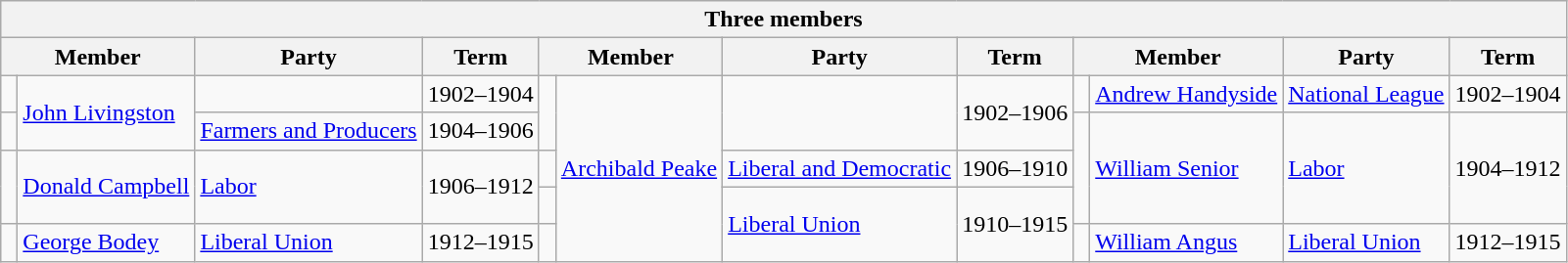<table class="wikitable">
<tr>
<th colspan=12>Three members</th>
</tr>
<tr>
<th colspan=2>Member</th>
<th>Party</th>
<th>Term</th>
<th colspan=2>Member</th>
<th>Party</th>
<th>Term</th>
<th colspan=2>Member</th>
<th>Party</th>
<th>Term</th>
</tr>
<tr>
<td> </td>
<td rowspan=2><a href='#'>John Livingston</a></td>
<td></td>
<td>1902–1904</td>
<td rowspan=2   > </td>
<td rowspan=5><a href='#'>Archibald Peake</a></td>
<td rowspan=2></td>
<td rowspan=2>1902–1906</td>
<td> </td>
<td><a href='#'>Andrew Handyside</a></td>
<td><a href='#'>National League</a></td>
<td>1902–1904</td>
</tr>
<tr>
<td> </td>
<td><a href='#'>Farmers and Producers</a></td>
<td>1904–1906</td>
<td rowspan=3 > </td>
<td rowspan=3><a href='#'>William Senior</a></td>
<td rowspan=3><a href='#'>Labor</a></td>
<td rowspan=3>1904–1912</td>
</tr>
<tr>
<td rowspan="2" > </td>
<td rowspan="2"><a href='#'>Donald Campbell</a></td>
<td rowspan="2"><a href='#'>Labor</a></td>
<td rowspan="2">1906–1912</td>
<td> </td>
<td><a href='#'>Liberal and Democratic</a></td>
<td>1906–1910</td>
</tr>
<tr>
<td> </td>
<td rowspan="2"><a href='#'>Liberal Union</a></td>
<td rowspan="2">1910–1915</td>
</tr>
<tr>
<td> </td>
<td><a href='#'>George Bodey</a></td>
<td><a href='#'>Liberal Union</a></td>
<td>1912–1915</td>
<td> </td>
<td> </td>
<td><a href='#'>William Angus</a></td>
<td><a href='#'>Liberal Union</a></td>
<td>1912–1915</td>
</tr>
</table>
